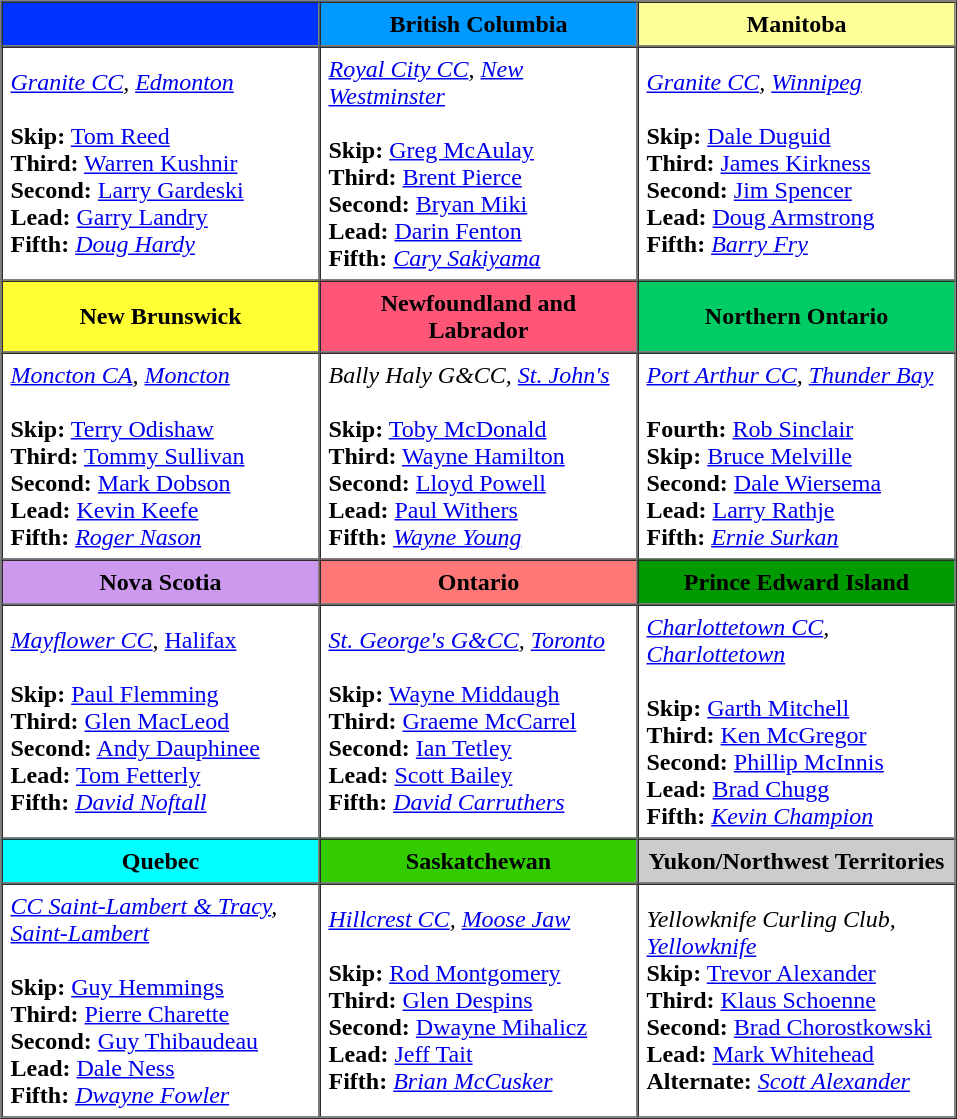<table border=1 cellpadding=5 cellspacing=0>
<tr>
<th bgcolor=#0033ff width=200></th>
<th bgcolor=#0099ff width=200>British Columbia</th>
<th bgcolor=#ffff99 width=200>Manitoba</th>
</tr>
<tr>
<td><em><a href='#'>Granite CC</a>, <a href='#'>Edmonton</a></em><br><br><strong>Skip:</strong> <a href='#'>Tom Reed</a> <br>
<strong>Third:</strong> <a href='#'>Warren Kushnir</a> <br>
<strong>Second:</strong> <a href='#'>Larry Gardeski</a> <br>
<strong>Lead:</strong> <a href='#'>Garry Landry</a> <br>
<strong>Fifth:</strong> <em><a href='#'>Doug Hardy</a></em></td>
<td align=left><em><a href='#'>Royal City CC</a>, <a href='#'>New Westminster</a></em><br><br><strong>Skip:</strong> <a href='#'>Greg McAulay</a><br>
<strong>Third:</strong> <a href='#'>Brent Pierce</a><br>
<strong>Second:</strong> <a href='#'>Bryan Miki</a><br>
<strong>Lead:</strong> <a href='#'>Darin Fenton</a><br>
<strong>Fifth:</strong> <em><a href='#'>Cary Sakiyama</a></em></td>
<td><em><a href='#'>Granite CC</a>, <a href='#'>Winnipeg</a></em><br><br><strong>Skip:</strong> <a href='#'>Dale Duguid</a> <br>
<strong>Third:</strong> <a href='#'>James Kirkness</a> <br>
<strong>Second:</strong> <a href='#'>Jim Spencer</a> <br>
<strong>Lead:</strong> <a href='#'>Doug Armstrong</a> <br>
<strong>Fifth:</strong> <em><a href='#'>Barry Fry</a></em></td>
</tr>
<tr border=1 cellpadding=5 cellspacing=0>
<th bgcolor=#ffff33 width=200>New Brunswick</th>
<th bgcolor=#ff5577 width=200>Newfoundland and Labrador</th>
<th bgcolor=#00CC66 width=200>Northern Ontario</th>
</tr>
<tr>
<td><em><a href='#'>Moncton CA</a>, <a href='#'>Moncton</a></em><br><br><strong>Skip:</strong> <a href='#'>Terry Odishaw</a><br>
<strong>Third:</strong> <a href='#'>Tommy Sullivan</a><br>
<strong>Second:</strong> <a href='#'>Mark Dobson</a><br>
<strong>Lead:</strong> <a href='#'>Kevin Keefe</a><br>
<strong>Fifth:</strong> <em><a href='#'>Roger Nason</a></em></td>
<td><em>Bally Haly G&CC, <a href='#'>St. John's</a></em><br><br><strong>Skip:</strong> <a href='#'>Toby McDonald</a><br>   
<strong>Third:</strong> <a href='#'>Wayne Hamilton</a><br>
<strong>Second:</strong> <a href='#'>Lloyd Powell</a><br>
<strong>Lead:</strong> <a href='#'>Paul Withers</a><br>
<strong>Fifth:</strong> <em><a href='#'>Wayne Young</a></em></td>
<td><em><a href='#'>Port Arthur CC</a>, <a href='#'>Thunder Bay</a></em><br><br><strong>Fourth:</strong> <a href='#'>Rob Sinclair</a><br>
<strong>Skip:</strong> <a href='#'>Bruce Melville</a><br>   
<strong>Second:</strong> <a href='#'>Dale Wiersema</a><br>
<strong>Lead:</strong> <a href='#'>Larry Rathje</a><br>
<strong>Fifth:</strong> <em><a href='#'>Ernie Surkan</a></em></td>
</tr>
<tr border=1 cellpadding=5 cellspacing=0>
<th bgcolor=#cc99ee width=200>Nova Scotia</th>
<th bgcolor=#ff7777 width=200>Ontario</th>
<th bgcolor=#009900 width=200>Prince Edward Island</th>
</tr>
<tr>
<td><em><a href='#'>Mayflower CC</a></em>, <a href='#'>Halifax</a><br><br><strong>Skip:</strong> <a href='#'>Paul Flemming</a><br>
<strong>Third:</strong> <a href='#'>Glen MacLeod</a><br>
<strong>Second:</strong> <a href='#'>Andy Dauphinee</a><br>
<strong>Lead:</strong> <a href='#'>Tom Fetterly</a><br>
<strong>Fifth:</strong> <em><a href='#'>David Noftall</a></em></td>
<td><em><a href='#'>St. George's G&CC</a>, <a href='#'>Toronto</a></em><br><br><strong>Skip:</strong> <a href='#'>Wayne Middaugh</a> <br>
<strong>Third:</strong> <a href='#'>Graeme McCarrel</a> <br>
<strong>Second:</strong> <a href='#'>Ian Tetley</a> <br>
<strong>Lead:</strong> <a href='#'>Scott Bailey</a><br>
<strong>Fifth:</strong> <em><a href='#'>David Carruthers</a></em></td>
<td><em><a href='#'>Charlottetown CC</a>, <a href='#'>Charlottetown</a></em><br><br><strong>Skip:</strong> <a href='#'>Garth Mitchell</a> <br>
<strong>Third:</strong> <a href='#'>Ken McGregor</a><br>
<strong>Second:</strong> <a href='#'>Phillip McInnis</a><br>
<strong>Lead:</strong> <a href='#'>Brad Chugg</a><br>
<strong>Fifth:</strong> <em><a href='#'>Kevin Champion</a></em></td>
</tr>
<tr border=1 cellpadding=5 cellspacing=0>
<th bgcolor=#00ffff width=200>Quebec</th>
<th bgcolor=#33cc00 width=200>Saskatchewan</th>
<th bgcolor=#cccccc width=200>Yukon/Northwest Territories</th>
</tr>
<tr>
<td><em><a href='#'>CC Saint-Lambert & Tracy</a>, <a href='#'>Saint-Lambert</a> </em><br><br><strong>Skip:</strong> <a href='#'>Guy Hemmings</a> <br>
<strong>Third:</strong> <a href='#'>Pierre Charette</a> <br>
<strong>Second:</strong> <a href='#'>Guy Thibaudeau</a> <br>
<strong>Lead:</strong> <a href='#'>Dale Ness</a> <br>
<strong>Fifth:</strong> <em><a href='#'>Dwayne Fowler</a></em></td>
<td><em><a href='#'>Hillcrest CC</a>, <a href='#'>Moose Jaw</a></em><br><br><strong>Skip:</strong> <a href='#'>Rod Montgomery</a><br>
<strong>Third:</strong> <a href='#'>Glen Despins</a><br>
<strong>Second:</strong> <a href='#'>Dwayne Mihalicz</a><br>
<strong>Lead:</strong> <a href='#'>Jeff Tait</a><br>
<strong>Fifth:</strong> <em><a href='#'>Brian McCusker</a></em></td>
<td><em>Yellowknife Curling Club, <a href='#'>Yellowknife</a></em><br><strong>Skip:</strong> <a href='#'>Trevor Alexander</a> <br>
<strong>Third:</strong> <a href='#'>Klaus Schoenne</a> <br>
<strong>Second:</strong> <a href='#'>Brad Chorostkowski</a> <br>
<strong>Lead:</strong> <a href='#'>Mark Whitehead</a> <br>
<strong>Alternate:</strong> <em><a href='#'>Scott Alexander</a></em></td>
</tr>
</table>
